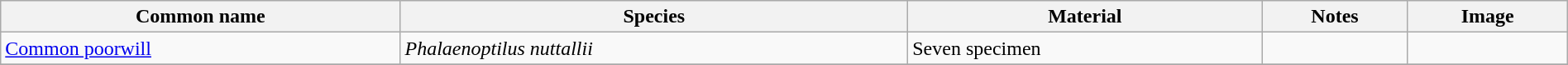<table class="wikitable" align="center" width="100%">
<tr>
<th>Common name</th>
<th>Species</th>
<th>Material</th>
<th>Notes</th>
<th>Image</th>
</tr>
<tr>
<td><a href='#'>Common poorwill</a></td>
<td><em>Phalaenoptilus nuttallii</em></td>
<td>Seven specimen</td>
<td></td>
<td></td>
</tr>
<tr>
</tr>
</table>
